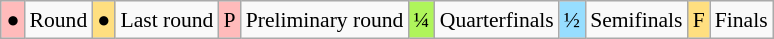<table class="wikitable" style="margin:0.5em auto; font-size:90%; line-height:1.25em; text-align:center;">
<tr>
<td bgcolor="#FFBBBB" align=center>●</td>
<td>Round</td>
<td bgcolor="#FFDF80" align=center>●</td>
<td>Last round</td>
<td bgcolor="#FFBBBB" align=center>P</td>
<td>Preliminary round</td>
<td bgcolor="#AFF55B" align=center>¼</td>
<td>Quarterfinals</td>
<td bgcolor="#97DEFF" align=center>½</td>
<td>Semifinals</td>
<td bgcolor="#FFDF80" align=center>F</td>
<td>Finals</td>
</tr>
</table>
